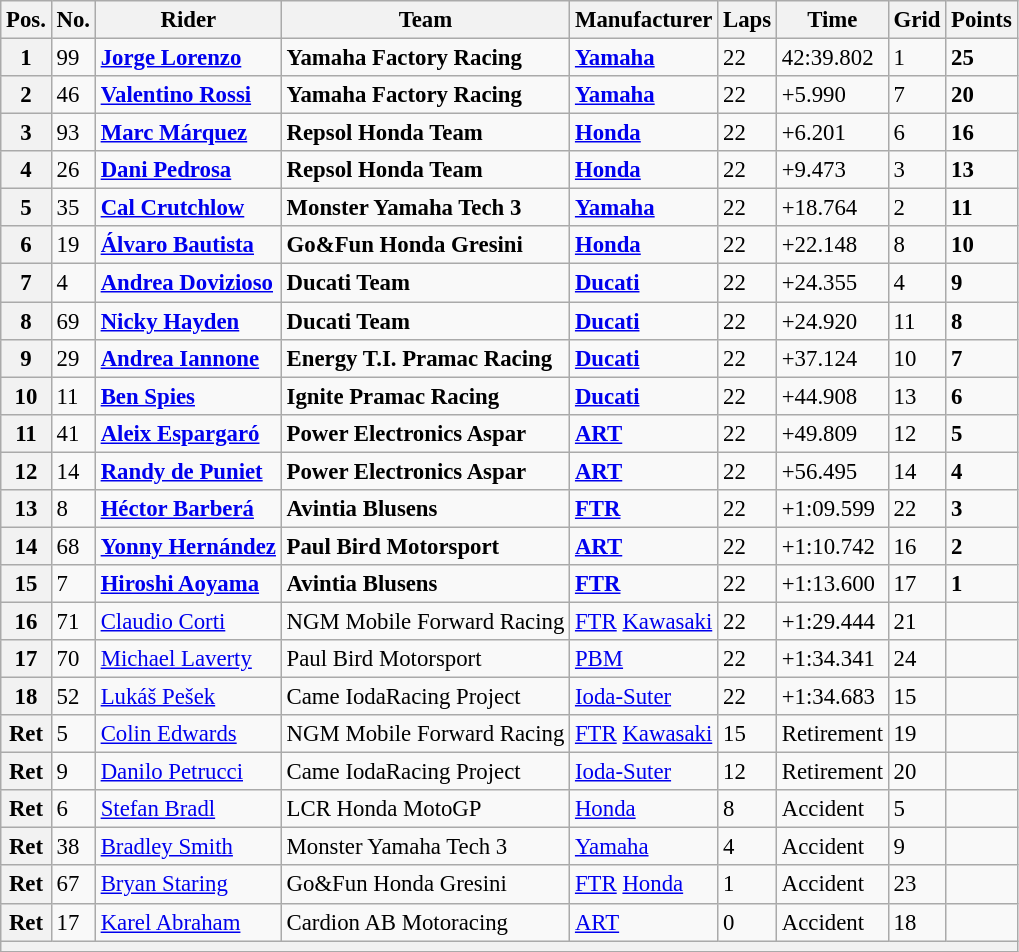<table class="wikitable" style="font-size: 95%;">
<tr>
<th>Pos.</th>
<th>No.</th>
<th>Rider</th>
<th>Team</th>
<th>Manufacturer</th>
<th>Laps</th>
<th>Time</th>
<th>Grid</th>
<th>Points</th>
</tr>
<tr>
<th>1</th>
<td>99</td>
<td> <strong><a href='#'>Jorge Lorenzo</a></strong></td>
<td><strong>Yamaha Factory Racing</strong></td>
<td><strong><a href='#'>Yamaha</a></strong></td>
<td>22</td>
<td>42:39.802</td>
<td>1</td>
<td><strong>25</strong></td>
</tr>
<tr>
<th>2</th>
<td>46</td>
<td> <strong><a href='#'>Valentino Rossi</a></strong></td>
<td><strong>Yamaha Factory Racing</strong></td>
<td><strong><a href='#'>Yamaha</a></strong></td>
<td>22</td>
<td>+5.990</td>
<td>7</td>
<td><strong>20</strong></td>
</tr>
<tr>
<th>3</th>
<td>93</td>
<td> <strong><a href='#'>Marc Márquez</a></strong></td>
<td><strong>Repsol Honda Team</strong></td>
<td><strong><a href='#'>Honda</a></strong></td>
<td>22</td>
<td>+6.201</td>
<td>6</td>
<td><strong>16</strong></td>
</tr>
<tr>
<th>4</th>
<td>26</td>
<td> <strong><a href='#'>Dani Pedrosa</a></strong></td>
<td><strong>Repsol Honda Team</strong></td>
<td><strong><a href='#'>Honda</a></strong></td>
<td>22</td>
<td>+9.473</td>
<td>3</td>
<td><strong>13</strong></td>
</tr>
<tr>
<th>5</th>
<td>35</td>
<td> <strong><a href='#'>Cal Crutchlow</a></strong></td>
<td><strong>Monster Yamaha Tech 3</strong></td>
<td><strong><a href='#'>Yamaha</a></strong></td>
<td>22</td>
<td>+18.764</td>
<td>2</td>
<td><strong>11</strong></td>
</tr>
<tr>
<th>6</th>
<td>19</td>
<td> <strong><a href='#'>Álvaro Bautista</a></strong></td>
<td><strong>Go&Fun Honda Gresini</strong></td>
<td><strong><a href='#'>Honda</a></strong></td>
<td>22</td>
<td>+22.148</td>
<td>8</td>
<td><strong>10</strong></td>
</tr>
<tr>
<th>7</th>
<td>4</td>
<td> <strong><a href='#'>Andrea Dovizioso</a></strong></td>
<td><strong>Ducati Team</strong></td>
<td><strong><a href='#'>Ducati</a></strong></td>
<td>22</td>
<td>+24.355</td>
<td>4</td>
<td><strong>9</strong></td>
</tr>
<tr>
<th>8</th>
<td>69</td>
<td> <strong><a href='#'>Nicky Hayden</a></strong></td>
<td><strong>Ducati Team</strong></td>
<td><strong><a href='#'>Ducati</a></strong></td>
<td>22</td>
<td>+24.920</td>
<td>11</td>
<td><strong>8</strong></td>
</tr>
<tr>
<th>9</th>
<td>29</td>
<td> <strong><a href='#'>Andrea Iannone</a></strong></td>
<td><strong>Energy T.I. Pramac Racing</strong></td>
<td><strong><a href='#'>Ducati</a></strong></td>
<td>22</td>
<td>+37.124</td>
<td>10</td>
<td><strong>7</strong></td>
</tr>
<tr>
<th>10</th>
<td>11</td>
<td> <strong><a href='#'>Ben Spies</a></strong></td>
<td><strong>Ignite Pramac Racing</strong></td>
<td><strong><a href='#'>Ducati</a></strong></td>
<td>22</td>
<td>+44.908</td>
<td>13</td>
<td><strong>6</strong></td>
</tr>
<tr>
<th>11</th>
<td>41</td>
<td> <strong><a href='#'>Aleix Espargaró</a></strong></td>
<td><strong>Power Electronics Aspar</strong></td>
<td><strong><a href='#'>ART</a></strong></td>
<td>22</td>
<td>+49.809</td>
<td>12</td>
<td><strong>5</strong></td>
</tr>
<tr>
<th>12</th>
<td>14</td>
<td> <strong><a href='#'>Randy de Puniet</a></strong></td>
<td><strong>Power Electronics Aspar</strong></td>
<td><strong><a href='#'>ART</a></strong></td>
<td>22</td>
<td>+56.495</td>
<td>14</td>
<td><strong>4</strong></td>
</tr>
<tr>
<th>13</th>
<td>8</td>
<td> <strong><a href='#'>Héctor Barberá</a></strong></td>
<td><strong>Avintia Blusens</strong></td>
<td><strong><a href='#'>FTR</a></strong></td>
<td>22</td>
<td>+1:09.599</td>
<td>22</td>
<td><strong>3</strong></td>
</tr>
<tr>
<th>14</th>
<td>68</td>
<td> <strong><a href='#'>Yonny Hernández</a></strong></td>
<td><strong>Paul Bird Motorsport</strong></td>
<td><strong><a href='#'>ART</a></strong></td>
<td>22</td>
<td>+1:10.742</td>
<td>16</td>
<td><strong>2</strong></td>
</tr>
<tr>
<th>15</th>
<td>7</td>
<td> <strong><a href='#'>Hiroshi Aoyama</a></strong></td>
<td><strong>Avintia Blusens</strong></td>
<td><strong><a href='#'>FTR</a></strong></td>
<td>22</td>
<td>+1:13.600</td>
<td>17</td>
<td><strong>1</strong></td>
</tr>
<tr>
<th>16</th>
<td>71</td>
<td> <a href='#'>Claudio Corti</a></td>
<td>NGM Mobile Forward Racing</td>
<td><a href='#'>FTR</a> <a href='#'>Kawasaki</a></td>
<td>22</td>
<td>+1:29.444</td>
<td>21</td>
<td></td>
</tr>
<tr>
<th>17</th>
<td>70</td>
<td> <a href='#'>Michael Laverty</a></td>
<td>Paul Bird Motorsport</td>
<td><a href='#'>PBM</a></td>
<td>22</td>
<td>+1:34.341</td>
<td>24</td>
<td></td>
</tr>
<tr>
<th>18</th>
<td>52</td>
<td> <a href='#'>Lukáš Pešek</a></td>
<td>Came IodaRacing Project</td>
<td><a href='#'>Ioda-Suter</a></td>
<td>22</td>
<td>+1:34.683</td>
<td>15</td>
<td></td>
</tr>
<tr>
<th>Ret</th>
<td>5</td>
<td> <a href='#'>Colin Edwards</a></td>
<td>NGM Mobile Forward Racing</td>
<td><a href='#'>FTR</a> <a href='#'>Kawasaki</a></td>
<td>15</td>
<td>Retirement</td>
<td>19</td>
<td></td>
</tr>
<tr>
<th>Ret</th>
<td>9</td>
<td> <a href='#'>Danilo Petrucci</a></td>
<td>Came IodaRacing Project</td>
<td><a href='#'>Ioda-Suter</a></td>
<td>12</td>
<td>Retirement</td>
<td>20</td>
<td></td>
</tr>
<tr>
<th>Ret</th>
<td>6</td>
<td> <a href='#'>Stefan Bradl</a></td>
<td>LCR Honda MotoGP</td>
<td><a href='#'>Honda</a></td>
<td>8</td>
<td>Accident</td>
<td>5</td>
<td></td>
</tr>
<tr>
<th>Ret</th>
<td>38</td>
<td> <a href='#'>Bradley Smith</a></td>
<td>Monster Yamaha Tech 3</td>
<td><a href='#'>Yamaha</a></td>
<td>4</td>
<td>Accident</td>
<td>9</td>
<td></td>
</tr>
<tr>
<th>Ret</th>
<td>67</td>
<td> <a href='#'>Bryan Staring</a></td>
<td>Go&Fun Honda Gresini</td>
<td><a href='#'>FTR</a> <a href='#'>Honda</a></td>
<td>1</td>
<td>Accident</td>
<td>23</td>
<td></td>
</tr>
<tr>
<th>Ret</th>
<td>17</td>
<td> <a href='#'>Karel Abraham</a></td>
<td>Cardion AB Motoracing</td>
<td><a href='#'>ART</a></td>
<td>0</td>
<td>Accident</td>
<td>18</td>
<td></td>
</tr>
<tr>
<th colspan=9></th>
</tr>
</table>
